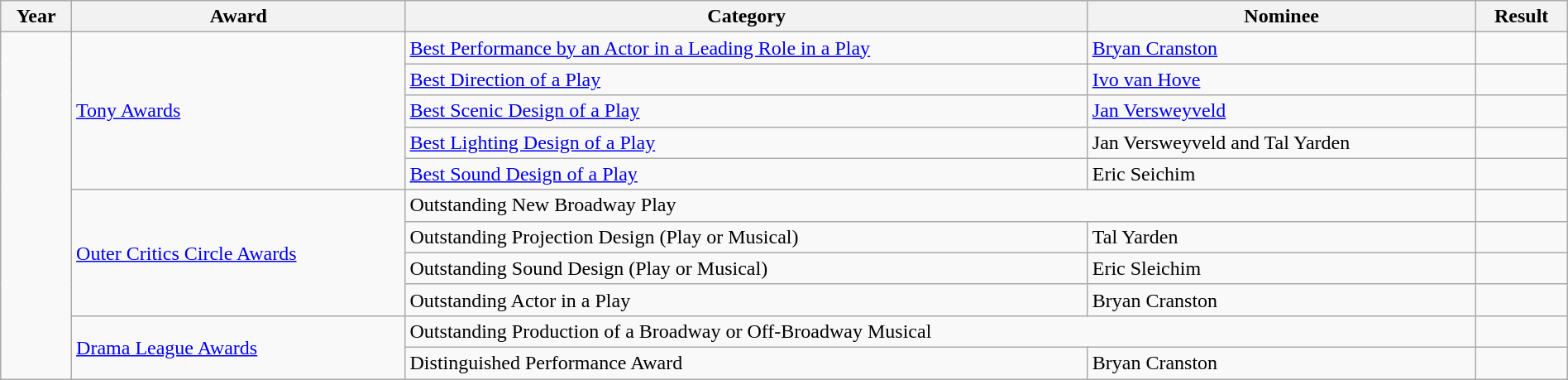<table class="wikitable" style="width:100%;">
<tr>
<th>Year</th>
<th><strong>Award</strong></th>
<th><strong>Category</strong></th>
<th><strong>Nominee</strong></th>
<th><strong>Result</strong></th>
</tr>
<tr>
<td rowspan="11"></td>
<td rowspan="5"><a href='#'>Tony Awards</a></td>
<td><a href='#'>Best Performance by an Actor in a Leading Role in a Play</a></td>
<td><a href='#'>Bryan Cranston</a></td>
<td></td>
</tr>
<tr>
<td><a href='#'>Best Direction of a Play</a></td>
<td><a href='#'>Ivo van Hove</a></td>
<td></td>
</tr>
<tr>
<td><a href='#'>Best Scenic Design of a Play</a></td>
<td><a href='#'>Jan Versweyveld</a></td>
<td></td>
</tr>
<tr>
<td><a href='#'>Best Lighting Design of a Play</a></td>
<td>Jan Versweyveld and Tal Yarden</td>
<td></td>
</tr>
<tr>
<td><a href='#'>Best Sound Design of a Play</a></td>
<td>Eric Seichim</td>
<td></td>
</tr>
<tr>
<td rowspan="4"><a href='#'>Outer Critics Circle Awards</a></td>
<td colspan="2">Outstanding New Broadway Play</td>
<td></td>
</tr>
<tr>
<td>Outstanding Projection Design (Play or Musical)</td>
<td>Tal Yarden</td>
<td></td>
</tr>
<tr>
<td>Outstanding Sound Design (Play or Musical)</td>
<td>Eric Sleichim</td>
<td></td>
</tr>
<tr>
<td>Outstanding Actor in a Play</td>
<td>Bryan Cranston</td>
<td></td>
</tr>
<tr>
<td rowspan="2"><a href='#'>Drama League Awards</a></td>
<td colspan="2">Outstanding Production of a Broadway or Off-Broadway Musical</td>
<td></td>
</tr>
<tr>
<td rowspan="2">Distinguished Performance Award</td>
<td>Bryan Cranston</td>
<td></td>
</tr>
</table>
